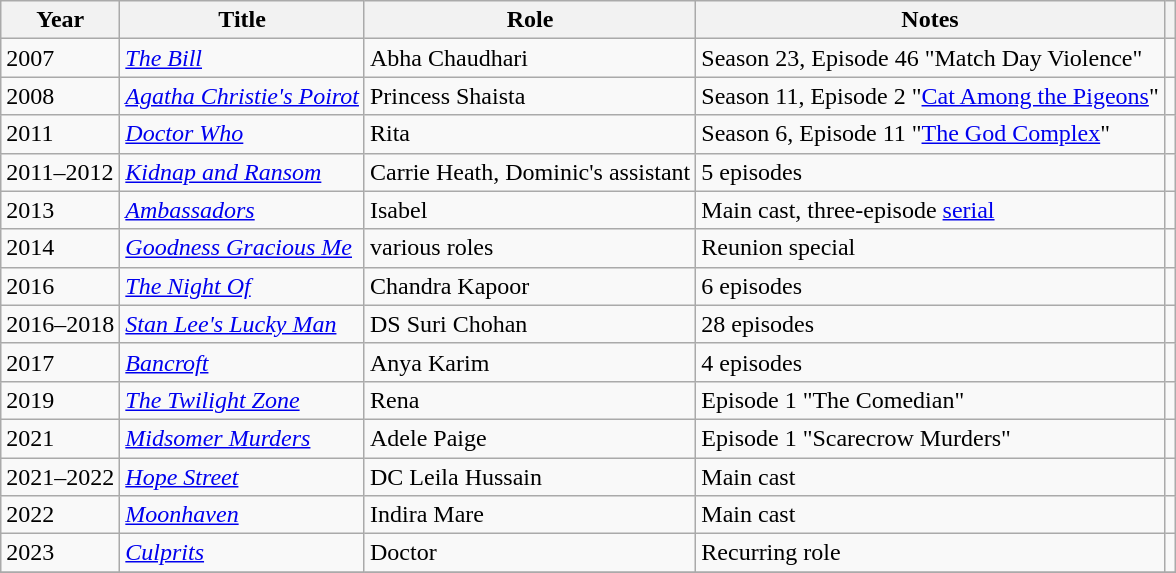<table class="wikitable sortable">
<tr>
<th>Year</th>
<th>Title</th>
<th>Role</th>
<th class="unsortable">Notes</th>
<th class="unsortable"></th>
</tr>
<tr>
<td>2007</td>
<td><em><a href='#'>The Bill</a></em></td>
<td>Abha Chaudhari</td>
<td>Season 23, Episode 46 "Match Day Violence"</td>
<td></td>
</tr>
<tr>
<td>2008</td>
<td><em><a href='#'>Agatha Christie's Poirot</a></em></td>
<td>Princess Shaista</td>
<td>Season 11, Episode 2 "<a href='#'>Cat Among the Pigeons</a>"</td>
<td style="text-align: center;"></td>
</tr>
<tr>
<td>2011</td>
<td><em><a href='#'>Doctor Who</a></em></td>
<td>Rita</td>
<td>Season 6, Episode 11 "<a href='#'>The God Complex</a>"</td>
<td></td>
</tr>
<tr>
<td>2011–2012</td>
<td><em><a href='#'>Kidnap and Ransom</a></em></td>
<td>Carrie Heath, Dominic's assistant</td>
<td>5 episodes</td>
<td></td>
</tr>
<tr>
<td>2013</td>
<td><em><a href='#'>Ambassadors</a></em></td>
<td>Isabel</td>
<td>Main cast, three-episode <a href='#'>serial</a></td>
<td></td>
</tr>
<tr>
<td>2014</td>
<td><em><a href='#'>Goodness Gracious Me</a></em></td>
<td>various roles</td>
<td>Reunion special</td>
<td></td>
</tr>
<tr>
<td>2016</td>
<td><em><a href='#'>The Night Of</a></em></td>
<td>Chandra Kapoor</td>
<td>6 episodes</td>
<td></td>
</tr>
<tr>
<td>2016–2018</td>
<td><em><a href='#'>Stan Lee's Lucky Man</a></em></td>
<td>DS Suri Chohan</td>
<td>28 episodes</td>
<td style="text-align: center;"></td>
</tr>
<tr>
<td>2017</td>
<td><em><a href='#'>Bancroft</a></em></td>
<td>Anya Karim</td>
<td>4 episodes</td>
<td></td>
</tr>
<tr>
<td>2019</td>
<td><em><a href='#'>The Twilight Zone</a></em></td>
<td>Rena</td>
<td>Episode 1 "The Comedian"</td>
<td></td>
</tr>
<tr>
<td>2021</td>
<td><em><a href='#'>Midsomer Murders</a></em></td>
<td>Adele Paige</td>
<td>Episode 1 "Scarecrow Murders"</td>
<td></td>
</tr>
<tr>
<td>2021–2022</td>
<td><em><a href='#'>Hope Street</a></em></td>
<td>DC Leila Hussain</td>
<td>Main cast</td>
<td></td>
</tr>
<tr>
<td>2022</td>
<td><em><a href='#'>Moonhaven</a></em></td>
<td>Indira Mare</td>
<td>Main cast</td>
<td></td>
</tr>
<tr>
<td>2023</td>
<td><em><a href='#'>Culprits</a></em></td>
<td>Doctor</td>
<td>Recurring role</td>
<td></td>
</tr>
<tr>
</tr>
</table>
